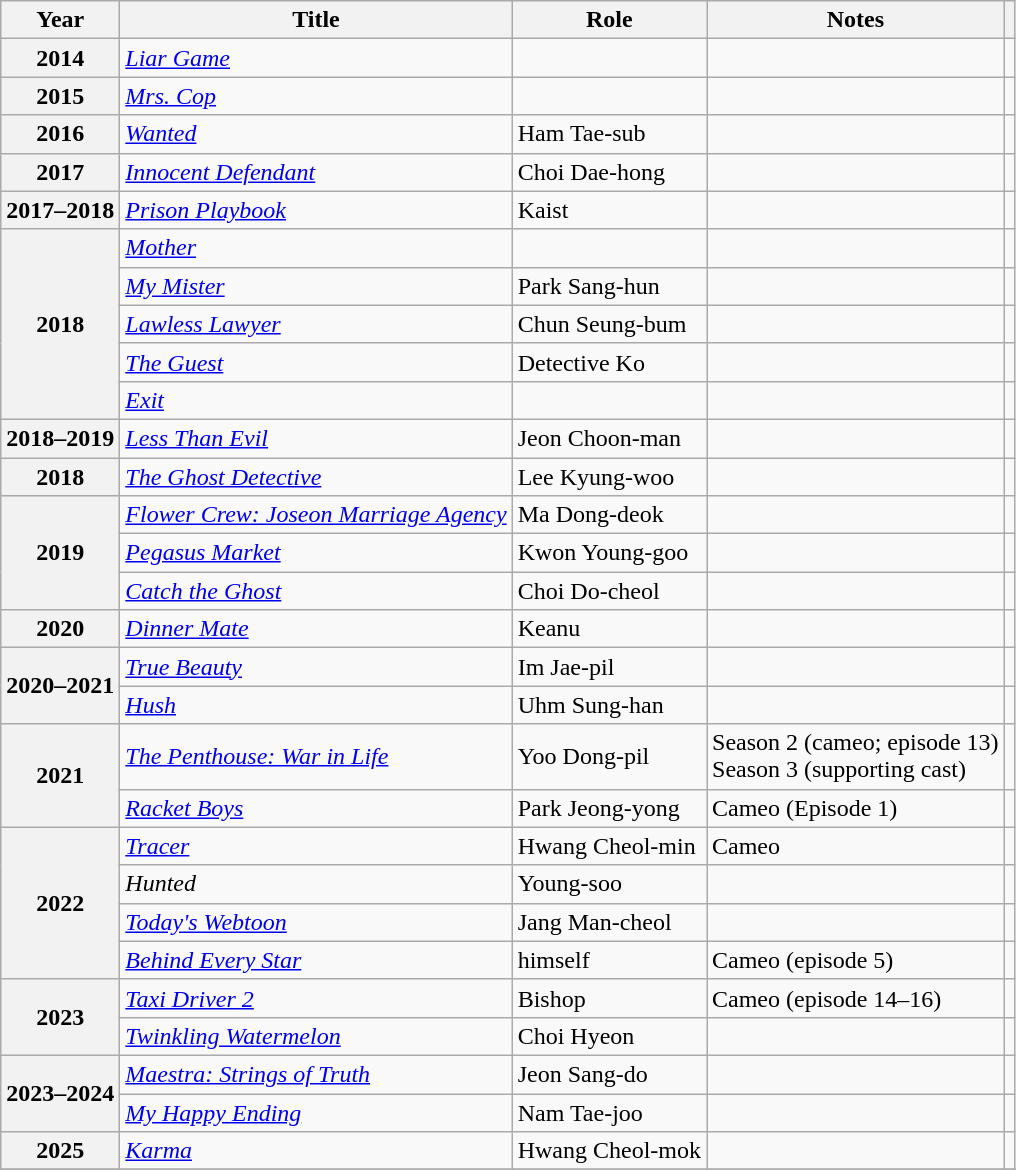<table class="wikitable plainrowheaders sortable">
<tr>
<th scope="col">Year</th>
<th scope="col">Title</th>
<th scope="col">Role</th>
<th scope="col">Notes</th>
<th scope="col" class="unsortable"></th>
</tr>
<tr>
<th scope="row">2014</th>
<td><em><a href='#'>Liar Game</a></em></td>
<td></td>
<td></td>
<td style="text-align:center"></td>
</tr>
<tr>
<th scope="row">2015</th>
<td><em><a href='#'>Mrs. Cop</a></em></td>
<td></td>
<td></td>
<td style="text-align:center"></td>
</tr>
<tr>
<th scope="row">2016</th>
<td><em><a href='#'>Wanted</a></em></td>
<td>Ham Tae-sub</td>
<td></td>
<td style="text-align:center"></td>
</tr>
<tr>
<th scope="row">2017</th>
<td><em><a href='#'>Innocent Defendant</a></em></td>
<td>Choi Dae-hong</td>
<td></td>
<td style="text-align:center"></td>
</tr>
<tr>
<th scope="row">2017–2018</th>
<td><em><a href='#'>Prison Playbook</a></em></td>
<td>Kaist</td>
<td></td>
<td style="text-align:center"></td>
</tr>
<tr>
<th scope="row" rowspan="5">2018</th>
<td><em><a href='#'>Mother</a></em></td>
<td></td>
<td></td>
<td style="text-align:center"></td>
</tr>
<tr>
<td><em><a href='#'>My Mister</a></em></td>
<td>Park Sang-hun</td>
<td></td>
<td style="text-align:center"></td>
</tr>
<tr>
<td><em><a href='#'>Lawless Lawyer</a></em></td>
<td>Chun Seung-bum</td>
<td></td>
<td style="text-align:center"></td>
</tr>
<tr>
<td><em><a href='#'>The Guest</a></em></td>
<td>Detective Ko</td>
<td></td>
<td style="text-align:center"></td>
</tr>
<tr>
<td><em><a href='#'>Exit</a></em></td>
<td></td>
<td></td>
<td style="text-align:center"></td>
</tr>
<tr>
<th scope="row">2018–2019</th>
<td><em><a href='#'>Less Than Evil</a></em></td>
<td>Jeon Choon-man</td>
<td></td>
<td style="text-align:center"></td>
</tr>
<tr>
<th scope="row">2018</th>
<td><em><a href='#'>The Ghost Detective</a></em></td>
<td>Lee Kyung-woo</td>
<td></td>
<td style="text-align:center"></td>
</tr>
<tr>
<th scope="row" rowspan="3">2019</th>
<td><em><a href='#'>Flower Crew: Joseon Marriage Agency</a></em></td>
<td>Ma Dong-deok</td>
<td></td>
<td style="text-align:center"></td>
</tr>
<tr>
<td><em><a href='#'>Pegasus Market</a></em></td>
<td>Kwon Young-goo</td>
<td></td>
<td style="text-align:center"></td>
</tr>
<tr>
<td><em><a href='#'>Catch the Ghost</a></em></td>
<td>Choi Do-cheol</td>
<td></td>
<td style="text-align:center"></td>
</tr>
<tr>
<th scope="row">2020</th>
<td><em><a href='#'>Dinner Mate</a></em></td>
<td>Keanu</td>
<td></td>
<td style="text-align:center"></td>
</tr>
<tr>
<th scope="row" rowspan="2">2020–2021</th>
<td><em><a href='#'>True Beauty</a></em></td>
<td>Im Jae-pil</td>
<td></td>
<td style="text-align:center"></td>
</tr>
<tr>
<td><em><a href='#'>Hush</a></em></td>
<td>Uhm Sung-han</td>
<td></td>
<td style="text-align:center"></td>
</tr>
<tr>
<th scope="row" rowspan="2">2021</th>
<td><em><a href='#'>The Penthouse: War in Life</a></em></td>
<td>Yoo Dong-pil</td>
<td>Season 2 (cameo; episode 13)<br>Season 3 (supporting cast)</td>
<td style="text-align:center"></td>
</tr>
<tr>
<td><em><a href='#'>Racket Boys</a></em></td>
<td>Park Jeong-yong</td>
<td>Cameo (Episode 1)</td>
<td style="text-align:center"></td>
</tr>
<tr>
<th scope="row" rowspan="4">2022</th>
<td><em><a href='#'>Tracer</a></em></td>
<td>Hwang Cheol-min</td>
<td>Cameo</td>
<td style="text-align:center"></td>
</tr>
<tr>
<td><em>Hunted</em></td>
<td>Young-soo</td>
<td></td>
<td style="text-align:center"></td>
</tr>
<tr>
<td><em><a href='#'>Today's Webtoon</a></em></td>
<td>Jang Man-cheol</td>
<td></td>
<td style="text-align:center"></td>
</tr>
<tr>
<td><em><a href='#'>Behind Every Star</a></em></td>
<td>himself</td>
<td>Cameo (episode 5)</td>
<td style="text-align:center"></td>
</tr>
<tr>
<th scope="row" rowspan="2">2023</th>
<td><em><a href='#'>Taxi Driver 2</a></em></td>
<td>Bishop</td>
<td>Cameo (episode 14–16)</td>
<td style="text-align:center"></td>
</tr>
<tr>
<td><em><a href='#'>Twinkling Watermelon</a></em></td>
<td>Choi Hyeon</td>
<td></td>
<td style="text-align:center"></td>
</tr>
<tr>
<th scope="row" rowspan="2">2023–2024</th>
<td><em><a href='#'>Maestra: Strings of Truth</a></em></td>
<td>Jeon Sang-do</td>
<td></td>
<td style="text-align:center"></td>
</tr>
<tr>
<td><em><a href='#'>My Happy Ending</a></em></td>
<td>Nam Tae-joo</td>
<td></td>
<td style="text-align:center"></td>
</tr>
<tr>
<th scope="row">2025</th>
<td><em><a href='#'>Karma</a></em></td>
<td>Hwang Cheol-mok</td>
<td></td>
<td></td>
</tr>
<tr>
</tr>
</table>
